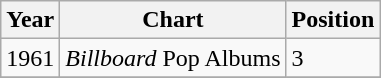<table class="wikitable">
<tr>
<th>Year</th>
<th>Chart</th>
<th>Position</th>
</tr>
<tr>
<td>1961</td>
<td><em>Billboard</em> Pop Albums</td>
<td>3</td>
</tr>
<tr>
</tr>
</table>
